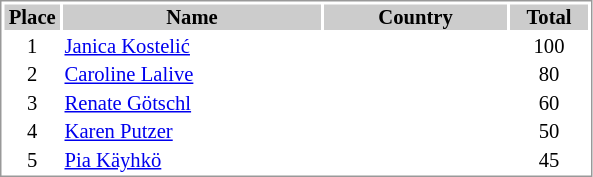<table border="0" style="border: 1px solid #999; background-color:#FFFFFF; text-align:left; font-size:86%; line-height:15px;">
<tr align="center" bgcolor="#CCCCCC">
<th width=35>Place</th>
<th width=170>Name</th>
<th width=120>Country</th>
<th width=50>Total</th>
</tr>
<tr>
<td align=center>1</td>
<td><a href='#'>Janica Kostelić</a></td>
<td></td>
<td align=center>100</td>
</tr>
<tr>
<td align=center>2</td>
<td><a href='#'>Caroline Lalive</a></td>
<td></td>
<td align=center>80</td>
</tr>
<tr>
<td align=center>3</td>
<td><a href='#'>Renate Götschl</a></td>
<td></td>
<td align=center>60</td>
</tr>
<tr>
<td align=center>4</td>
<td><a href='#'>Karen Putzer</a></td>
<td></td>
<td align=center>50</td>
</tr>
<tr>
<td align=center>5</td>
<td><a href='#'>Pia Käyhkö</a></td>
<td></td>
<td align=center>45</td>
</tr>
</table>
